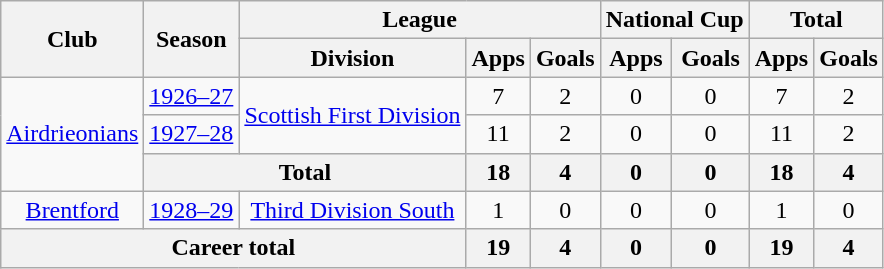<table class="wikitable" style="text-align: center;">
<tr>
<th rowspan="2">Club</th>
<th rowspan="2">Season</th>
<th colspan="3">League</th>
<th colspan="2">National Cup</th>
<th colspan="2">Total</th>
</tr>
<tr>
<th>Division</th>
<th>Apps</th>
<th>Goals</th>
<th>Apps</th>
<th>Goals</th>
<th>Apps</th>
<th>Goals</th>
</tr>
<tr>
<td rowspan="3"><a href='#'>Airdrieonians</a></td>
<td><a href='#'>1926–27</a></td>
<td rowspan="2"><a href='#'>Scottish First Division</a></td>
<td>7</td>
<td>2</td>
<td>0</td>
<td>0</td>
<td>7</td>
<td>2</td>
</tr>
<tr>
<td><a href='#'>1927–28</a></td>
<td>11</td>
<td>2</td>
<td>0</td>
<td>0</td>
<td>11</td>
<td>2</td>
</tr>
<tr>
<th colspan="2">Total</th>
<th>18</th>
<th>4</th>
<th>0</th>
<th>0</th>
<th>18</th>
<th>4</th>
</tr>
<tr>
<td><a href='#'>Brentford</a></td>
<td><a href='#'>1928–29</a></td>
<td><a href='#'>Third Division South</a></td>
<td>1</td>
<td>0</td>
<td>0</td>
<td>0</td>
<td>1</td>
<td>0</td>
</tr>
<tr>
<th colspan="3">Career total</th>
<th>19</th>
<th>4</th>
<th>0</th>
<th>0</th>
<th>19</th>
<th>4</th>
</tr>
</table>
